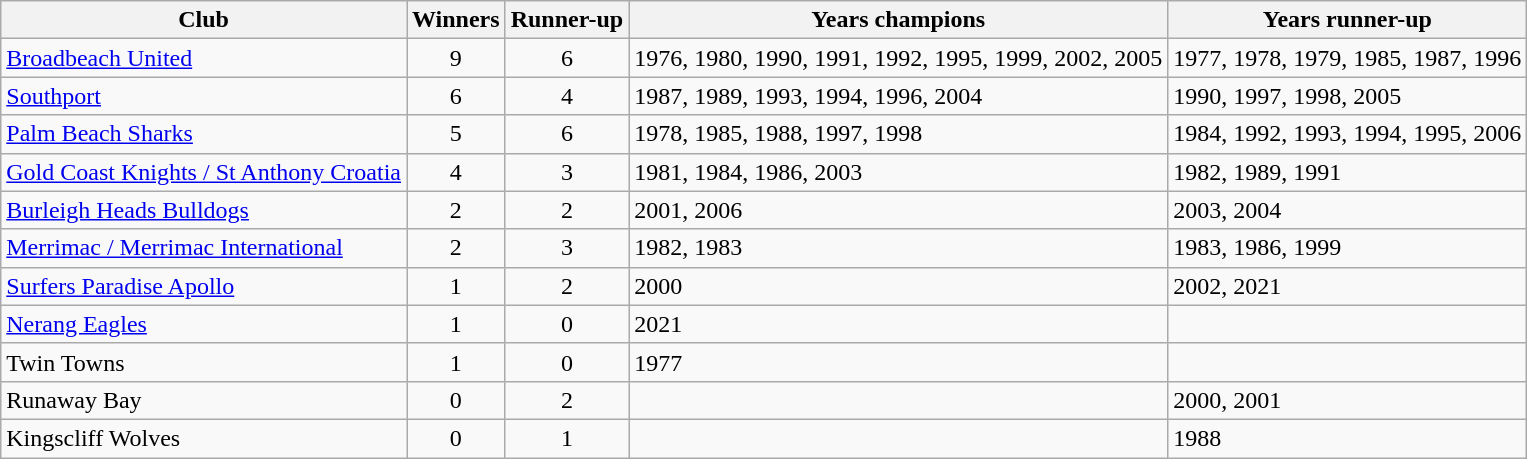<table class="wikitable sortable">
<tr>
<th>Club</th>
<th>Winners</th>
<th>Runner-up</th>
<th>Years champions</th>
<th>Years runner-up</th>
</tr>
<tr>
<td><a href='#'>Broadbeach United</a></td>
<td style="text-align:center;">9</td>
<td style="text-align:center;">6</td>
<td>1976, 1980, 1990, 1991, 1992, 1995, 1999, 2002, 2005</td>
<td>1977, 1978, 1979, 1985, 1987, 1996</td>
</tr>
<tr>
<td><a href='#'>Southport</a></td>
<td style="text-align:center;">6</td>
<td style="text-align:center;">4</td>
<td>1987, 1989, 1993, 1994, 1996, 2004</td>
<td>1990, 1997, 1998, 2005</td>
</tr>
<tr>
<td><a href='#'>Palm Beach Sharks</a></td>
<td style="text-align:center;">5</td>
<td style="text-align:center;">6</td>
<td>1978, 1985, 1988, 1997, 1998</td>
<td>1984, 1992, 1993, 1994, 1995, 2006</td>
</tr>
<tr>
<td><a href='#'>Gold Coast Knights / St Anthony Croatia</a></td>
<td style="text-align:center;">4</td>
<td style="text-align:center;">3</td>
<td>1981, 1984, 1986, 2003</td>
<td>1982, 1989, 1991</td>
</tr>
<tr>
<td><a href='#'>Burleigh Heads Bulldogs</a></td>
<td style="text-align:center;">2</td>
<td style="text-align:center;">2</td>
<td>2001, 2006</td>
<td>2003, 2004</td>
</tr>
<tr>
<td><a href='#'>Merrimac / Merrimac International</a></td>
<td style="text-align:center;">2</td>
<td style="text-align:center;">3</td>
<td>1982, 1983</td>
<td>1983, 1986, 1999</td>
</tr>
<tr>
<td><a href='#'>Surfers Paradise Apollo</a></td>
<td style="text-align:center;">1</td>
<td style="text-align:center;">2</td>
<td>2000</td>
<td>2002, 2021</td>
</tr>
<tr>
<td><a href='#'>Nerang Eagles</a></td>
<td style="text-align:center;">1</td>
<td style="text-align:center;">0</td>
<td>2021</td>
<td></td>
</tr>
<tr>
<td>Twin Towns</td>
<td style="text-align:center;">1</td>
<td style="text-align:center;">0</td>
<td>1977</td>
<td></td>
</tr>
<tr>
<td>Runaway Bay</td>
<td style="text-align:center;">0</td>
<td style="text-align:center;">2</td>
<td></td>
<td>2000, 2001</td>
</tr>
<tr>
<td>Kingscliff Wolves</td>
<td style="text-align:center;">0</td>
<td style="text-align:center;">1</td>
<td></td>
<td>1988</td>
</tr>
</table>
